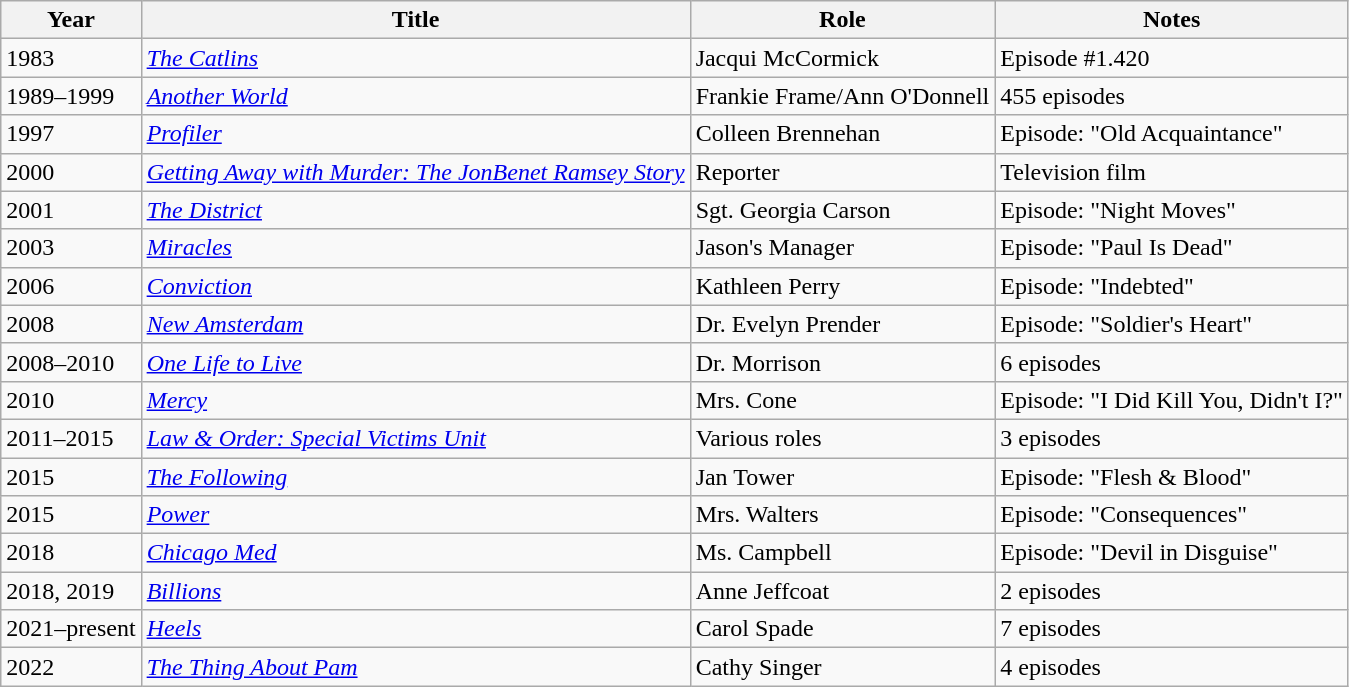<table class="wikitable sortable">
<tr>
<th>Year</th>
<th>Title</th>
<th>Role</th>
<th>Notes</th>
</tr>
<tr>
<td>1983</td>
<td><a href='#'><em>The Catlins</em></a></td>
<td>Jacqui McCormick</td>
<td>Episode #1.420</td>
</tr>
<tr>
<td>1989–1999</td>
<td><a href='#'><em>Another World</em></a></td>
<td>Frankie Frame/Ann O'Donnell</td>
<td>455 episodes</td>
</tr>
<tr>
<td>1997</td>
<td><a href='#'><em>Profiler</em></a></td>
<td>Colleen Brennehan</td>
<td>Episode: "Old Acquaintance"</td>
</tr>
<tr>
<td>2000</td>
<td><em><a href='#'>Getting Away with Murder: The JonBenet Ramsey Story</a></em></td>
<td>Reporter</td>
<td>Television film</td>
</tr>
<tr>
<td>2001</td>
<td><em><a href='#'>The District</a></em></td>
<td>Sgt. Georgia Carson</td>
<td>Episode: "Night Moves"</td>
</tr>
<tr>
<td>2003</td>
<td><a href='#'><em>Miracles</em></a></td>
<td>Jason's Manager</td>
<td>Episode: "Paul Is Dead"</td>
</tr>
<tr>
<td>2006</td>
<td><a href='#'><em>Conviction</em></a></td>
<td>Kathleen Perry</td>
<td>Episode: "Indebted"</td>
</tr>
<tr>
<td>2008</td>
<td><a href='#'><em>New Amsterdam</em></a></td>
<td>Dr. Evelyn Prender</td>
<td>Episode: "Soldier's Heart"</td>
</tr>
<tr>
<td>2008–2010</td>
<td><em><a href='#'>One Life to Live</a></em></td>
<td>Dr. Morrison</td>
<td>6 episodes</td>
</tr>
<tr>
<td>2010</td>
<td><a href='#'><em>Mercy</em></a></td>
<td>Mrs. Cone</td>
<td>Episode: "I Did Kill You, Didn't I?"</td>
</tr>
<tr>
<td>2011–2015</td>
<td><em><a href='#'>Law & Order: Special Victims Unit</a></em></td>
<td>Various roles</td>
<td>3 episodes</td>
</tr>
<tr>
<td>2015</td>
<td><em><a href='#'>The Following</a></em></td>
<td>Jan Tower</td>
<td>Episode: "Flesh & Blood"</td>
</tr>
<tr>
<td>2015</td>
<td><a href='#'><em>Power</em></a></td>
<td>Mrs. Walters</td>
<td>Episode: "Consequences"</td>
</tr>
<tr>
<td>2018</td>
<td><em><a href='#'>Chicago Med</a></em></td>
<td>Ms. Campbell</td>
<td>Episode: "Devil in Disguise"</td>
</tr>
<tr>
<td>2018, 2019</td>
<td><a href='#'><em>Billions</em></a></td>
<td>Anne Jeffcoat</td>
<td>2 episodes</td>
</tr>
<tr>
<td>2021–present</td>
<td><a href='#'><em>Heels</em></a></td>
<td>Carol Spade</td>
<td>7 episodes</td>
</tr>
<tr>
<td>2022</td>
<td><em><a href='#'>The Thing About Pam</a></em></td>
<td>Cathy Singer</td>
<td>4 episodes</td>
</tr>
</table>
